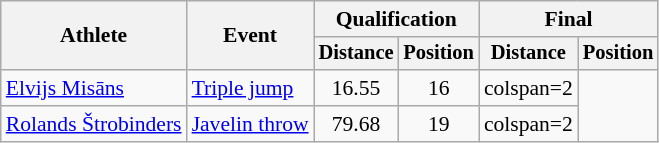<table class=wikitable style="font-size:90%">
<tr>
<th rowspan="2">Athlete</th>
<th rowspan="2">Event</th>
<th colspan="2">Qualification</th>
<th colspan="2">Final</th>
</tr>
<tr style="font-size:95%">
<th>Distance</th>
<th>Position</th>
<th>Distance</th>
<th>Position</th>
</tr>
<tr style=text-align:center>
<td style=text-align:left><a href='#'>Elvijs Misāns</a></td>
<td style=text-align:left><a href='#'>Triple jump</a></td>
<td>16.55</td>
<td>16</td>
<td>colspan=2 </td>
</tr>
<tr style=text-align:center>
<td style=text-align:left><a href='#'>Rolands Štrobinders</a></td>
<td style=text-align:left><a href='#'>Javelin throw</a></td>
<td>79.68</td>
<td>19</td>
<td>colspan=2 </td>
</tr>
</table>
